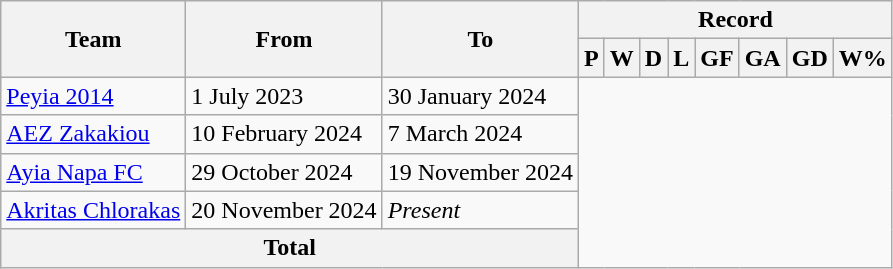<table class="wikitable" style="text-align:center">
<tr>
<th rowspan="2">Team</th>
<th rowspan="2">From</th>
<th rowspan="2">To</th>
<th colspan="8">Record</th>
</tr>
<tr>
<th>P</th>
<th>W</th>
<th>D</th>
<th>L</th>
<th>GF</th>
<th>GA</th>
<th>GD</th>
<th>W%</th>
</tr>
<tr>
<td align=left><a href='#'>Peyia 2014</a></td>
<td align=left>1 July 2023</td>
<td align=left>30 January 2024<br></td>
</tr>
<tr>
<td align=left><a href='#'>AEZ Zakakiou</a></td>
<td align=left>10 February 2024</td>
<td align=left>7 March 2024<br></td>
</tr>
<tr>
<td align=left><a href='#'>Ayia Napa FC</a></td>
<td align=left>29 October 2024</td>
<td align=left>19 November 2024<br></td>
</tr>
<tr>
<td align=left><a href='#'>Akritas Chlorakas</a></td>
<td align=left>20 November 2024</td>
<td align=left><em>Present</em><br></td>
</tr>
<tr>
<th colspan="3">Total<br></th>
</tr>
</table>
